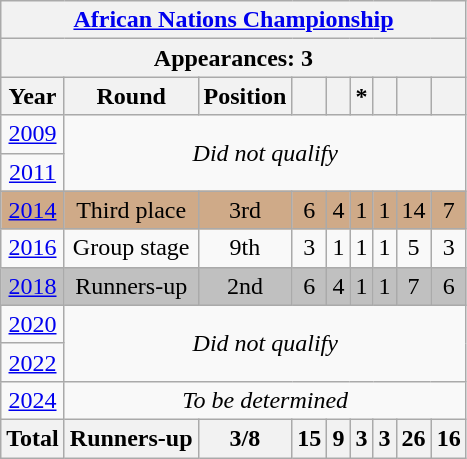<table class="wikitable" style="text-align: center;">
<tr>
<th colspan=9><a href='#'>African Nations Championship</a></th>
</tr>
<tr>
<th colspan=9>Appearances: 3</th>
</tr>
<tr>
<th>Year</th>
<th>Round</th>
<th>Position</th>
<th></th>
<th></th>
<th>*</th>
<th></th>
<th></th>
<th></th>
</tr>
<tr>
<td> <a href='#'>2009</a></td>
<td colspan="8" rowspan="2"><em>Did not qualify</em></td>
</tr>
<tr>
<td> <a href='#'>2011</a></td>
</tr>
<tr bgcolor=CFAA88>
<td> <a href='#'>2014</a></td>
<td>Third place</td>
<td>3rd</td>
<td>6</td>
<td>4</td>
<td>1</td>
<td>1</td>
<td>14</td>
<td>7</td>
</tr>
<tr>
<td> <a href='#'>2016</a></td>
<td>Group stage</td>
<td>9th</td>
<td>3</td>
<td>1</td>
<td>1</td>
<td>1</td>
<td>5</td>
<td>3</td>
</tr>
<tr bgcolor=silver>
<td> <a href='#'>2018</a></td>
<td>Runners-up</td>
<td>2nd</td>
<td>6</td>
<td>4</td>
<td>1</td>
<td>1</td>
<td>7</td>
<td>6</td>
</tr>
<tr>
<td> <a href='#'>2020</a></td>
<td colspan="8" rowspan="2"><em>Did not qualify</em></td>
</tr>
<tr>
<td> <a href='#'>2022</a></td>
</tr>
<tr>
<td> <a href='#'>2024</a></td>
<td colspan="8"><em>To be determined</em></td>
</tr>
<tr>
<th><strong>Total</strong></th>
<th><strong>Runners-up</strong></th>
<th><strong>3/8</strong></th>
<th><strong>15</strong></th>
<th><strong>9</strong></th>
<th><strong>3</strong></th>
<th><strong>3</strong></th>
<th><strong>26</strong></th>
<th><strong>16</strong></th>
</tr>
</table>
